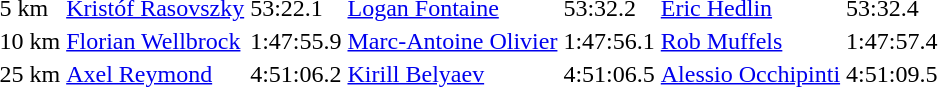<table>
<tr valign="top">
<td>5 km<br></td>
<td><a href='#'>Kristóf Rasovszky</a><br></td>
<td>53:22.1</td>
<td><a href='#'>Logan Fontaine</a><br></td>
<td>53:32.2</td>
<td><a href='#'>Eric Hedlin</a><br></td>
<td>53:32.4</td>
</tr>
<tr valign="top">
<td>10 km<br></td>
<td><a href='#'>Florian Wellbrock</a><br></td>
<td>1:47:55.9</td>
<td><a href='#'>Marc-Antoine Olivier</a><br></td>
<td>1:47:56.1</td>
<td><a href='#'>Rob Muffels</a><br></td>
<td>1:47:57.4</td>
</tr>
<tr valign="top">
<td>25 km<br></td>
<td><a href='#'>Axel Reymond</a><br></td>
<td>4:51:06.2</td>
<td><a href='#'>Kirill Belyaev</a><br></td>
<td>4:51:06.5</td>
<td><a href='#'>Alessio Occhipinti</a><br></td>
<td>4:51:09.5</td>
</tr>
</table>
